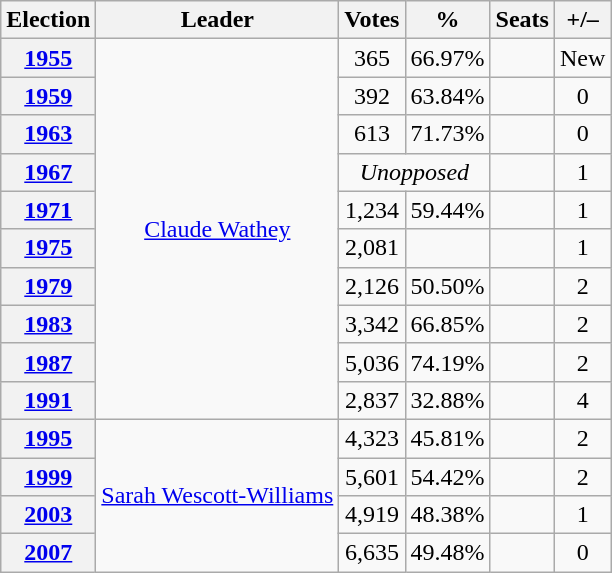<table class=wikitable style=text-align:center>
<tr>
<th>Election</th>
<th>Leader</th>
<th>Votes</th>
<th>%</th>
<th>Seats</th>
<th>+/–</th>
</tr>
<tr>
<th><a href='#'>1955</a></th>
<td rowspan=10><a href='#'>Claude Wathey</a></td>
<td>365</td>
<td>66.97%</td>
<td></td>
<td>New</td>
</tr>
<tr>
<th><a href='#'>1959</a></th>
<td>392</td>
<td>63.84%</td>
<td></td>
<td> 0</td>
</tr>
<tr>
<th><a href='#'>1963</a></th>
<td>613</td>
<td>71.73%</td>
<td></td>
<td> 0</td>
</tr>
<tr>
<th><a href='#'>1967</a></th>
<td colspan=2><em>Unopposed</em></td>
<td></td>
<td> 1</td>
</tr>
<tr>
<th><a href='#'>1971</a></th>
<td>1,234</td>
<td>59.44%</td>
<td></td>
<td> 1</td>
</tr>
<tr>
<th><a href='#'>1975</a></th>
<td>2,081</td>
<td></td>
<td></td>
<td> 1</td>
</tr>
<tr>
<th><a href='#'>1979</a></th>
<td>2,126</td>
<td>50.50%</td>
<td></td>
<td> 2</td>
</tr>
<tr>
<th><a href='#'>1983</a></th>
<td>3,342</td>
<td>66.85%</td>
<td></td>
<td> 2</td>
</tr>
<tr>
<th><a href='#'>1987</a></th>
<td>5,036</td>
<td>74.19%</td>
<td></td>
<td> 2</td>
</tr>
<tr>
<th><a href='#'>1991</a></th>
<td>2,837</td>
<td>32.88%</td>
<td></td>
<td> 4</td>
</tr>
<tr>
<th><a href='#'>1995</a></th>
<td rowspan=4><a href='#'>Sarah Wescott-Williams</a></td>
<td>4,323</td>
<td>45.81%</td>
<td></td>
<td> 2</td>
</tr>
<tr>
<th><a href='#'>1999</a></th>
<td>5,601</td>
<td>54.42%</td>
<td></td>
<td> 2</td>
</tr>
<tr>
<th><a href='#'>2003</a></th>
<td>4,919</td>
<td>48.38%</td>
<td></td>
<td> 1</td>
</tr>
<tr>
<th><a href='#'>2007</a></th>
<td>6,635</td>
<td>49.48%</td>
<td></td>
<td> 0</td>
</tr>
</table>
